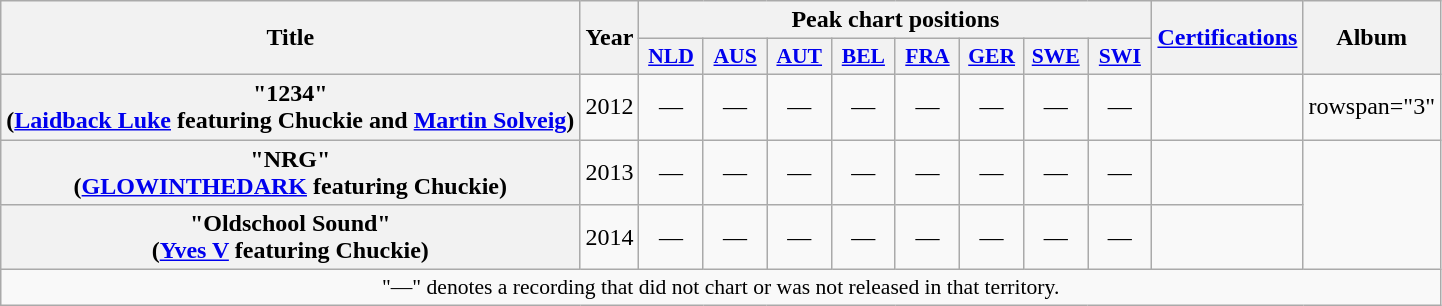<table class="wikitable plainrowheaders" style="text-align:center;" border="1">
<tr>
<th scope="col" rowspan="2">Title</th>
<th scope="col" rowspan="2">Year</th>
<th scope="col" colspan="8">Peak chart positions</th>
<th scope="col" rowspan="2"><a href='#'>Certifications</a></th>
<th scope="col" rowspan="2">Album</th>
</tr>
<tr>
<th scope="col" style="width:2.5em;font-size:90%;"><a href='#'>NLD</a></th>
<th scope="col" style="width:2.5em;font-size:90%;"><a href='#'>AUS</a></th>
<th scope="col" style="width:2.5em;font-size:90%;"><a href='#'>AUT</a></th>
<th scope="col" style="width:2.5em;font-size:90%;"><a href='#'>BEL</a></th>
<th scope="col" style="width:2.5em;font-size:90%;"><a href='#'>FRA</a></th>
<th scope="col" style="width:2.5em;font-size:90%;"><a href='#'>GER</a></th>
<th scope="col" style="width:2.5em;font-size:90%;"><a href='#'>SWE</a></th>
<th scope="col" style="width:2.5em;font-size:90%;"><a href='#'>SWI</a></th>
</tr>
<tr>
<th scope="row">"1234"  <br><span>(<a href='#'>Laidback Luke</a> featuring Chuckie and <a href='#'>Martin Solveig</a>)</span></th>
<td>2012</td>
<td>—</td>
<td>—</td>
<td>—</td>
<td>—</td>
<td>—</td>
<td>—</td>
<td>—</td>
<td>—</td>
<td></td>
<td>rowspan="3" </td>
</tr>
<tr>
<th scope="row">"NRG"  <br><span>(<a href='#'>GLOWINTHEDARK</a> featuring Chuckie)</span></th>
<td>2013</td>
<td>—</td>
<td>—</td>
<td>—</td>
<td>—</td>
<td>—</td>
<td>—</td>
<td>—</td>
<td>—</td>
<td></td>
</tr>
<tr>
<th scope="row">"Oldschool Sound"  <br><span>(<a href='#'>Yves V</a> featuring Chuckie)</span></th>
<td>2014</td>
<td>—</td>
<td>—</td>
<td>—</td>
<td>—</td>
<td>—</td>
<td>—</td>
<td>—</td>
<td>—</td>
<td></td>
</tr>
<tr>
<td colspan="12" style="font-size:90%">"—" denotes a recording that did not chart or was not released in that territory.</td>
</tr>
</table>
